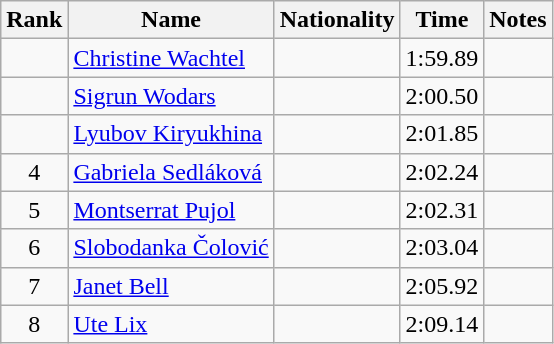<table class="wikitable sortable" style="text-align:center">
<tr>
<th>Rank</th>
<th>Name</th>
<th>Nationality</th>
<th>Time</th>
<th>Notes</th>
</tr>
<tr>
<td></td>
<td align="left"><a href='#'>Christine Wachtel</a></td>
<td align=left></td>
<td>1:59.89</td>
<td></td>
</tr>
<tr>
<td></td>
<td align="left"><a href='#'>Sigrun Wodars</a></td>
<td align=left></td>
<td>2:00.50</td>
<td></td>
</tr>
<tr>
<td></td>
<td align="left"><a href='#'>Lyubov Kiryukhina</a></td>
<td align=left></td>
<td>2:01.85</td>
<td></td>
</tr>
<tr>
<td>4</td>
<td align="left"><a href='#'>Gabriela Sedláková</a></td>
<td align=left></td>
<td>2:02.24</td>
<td></td>
</tr>
<tr>
<td>5</td>
<td align="left"><a href='#'>Montserrat Pujol</a></td>
<td align=left></td>
<td>2:02.31</td>
<td></td>
</tr>
<tr>
<td>6</td>
<td align="left"><a href='#'>Slobodanka Čolović</a></td>
<td align=left></td>
<td>2:03.04</td>
<td></td>
</tr>
<tr>
<td>7</td>
<td align="left"><a href='#'>Janet Bell</a></td>
<td align=left></td>
<td>2:05.92</td>
<td></td>
</tr>
<tr>
<td>8</td>
<td align="left"><a href='#'>Ute Lix</a></td>
<td align=left></td>
<td>2:09.14</td>
<td></td>
</tr>
</table>
